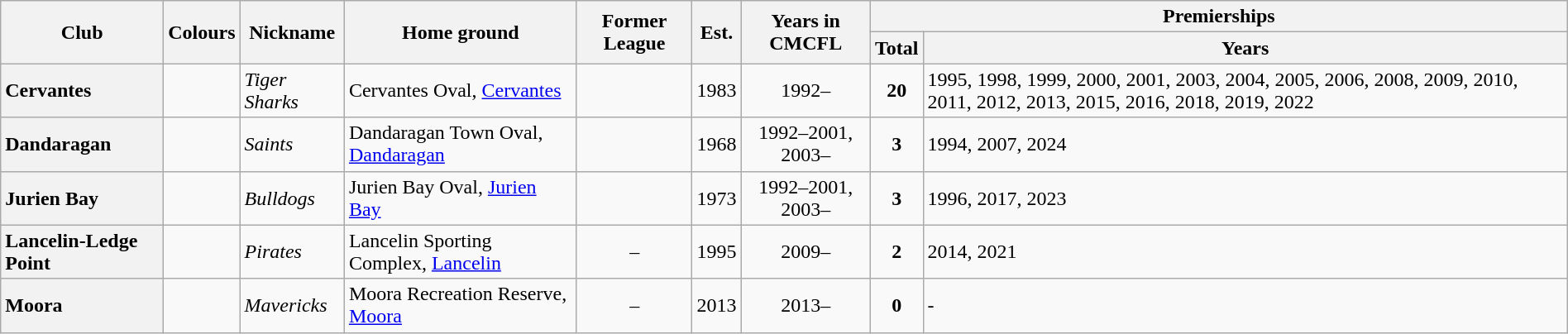<table class="wikitable sortable" style="text-align:center; width:100%">
<tr>
<th rowspan="2">Club</th>
<th rowspan="2">Colours</th>
<th rowspan="2">Nickname</th>
<th rowspan="2">Home ground</th>
<th rowspan="2">Former League</th>
<th rowspan="2">Est.</th>
<th rowspan="2">Years in CMCFL</th>
<th colspan="2">Premierships</th>
</tr>
<tr>
<th>Total</th>
<th>Years</th>
</tr>
<tr>
<th style="text-align:left">Cervantes</th>
<td></td>
<td align="left"><em>Tiger Sharks</em></td>
<td align="left">Cervantes Oval, <a href='#'>Cervantes</a></td>
<td></td>
<td>1983</td>
<td>1992–</td>
<td><strong>20</strong></td>
<td align="left">1995, 1998, 1999, 2000, 2001, 2003, 2004, 2005, 2006, 2008, 2009, 2010, 2011, 2012, 2013, 2015, 2016, 2018, 2019, 2022</td>
</tr>
<tr>
<th style="text-align:left">Dandaragan</th>
<td></td>
<td align="left"><em>Saints</em></td>
<td align="left">Dandaragan Town Oval, <a href='#'>Dandaragan</a></td>
<td></td>
<td>1968</td>
<td>1992–2001, 2003–</td>
<td><strong>3</strong></td>
<td align="left">1994, 2007, 2024</td>
</tr>
<tr>
<th style="text-align:left">Jurien Bay</th>
<td></td>
<td align="left"><em>Bulldogs</em></td>
<td align="left">Jurien Bay Oval, <a href='#'>Jurien Bay</a></td>
<td></td>
<td>1973</td>
<td>1992–2001, 2003–</td>
<td><strong>3</strong></td>
<td align="left">1996, 2017, 2023</td>
</tr>
<tr>
<th style="text-align:left">Lancelin-Ledge Point</th>
<td></td>
<td align="left"><em>Pirates</em></td>
<td align="left">Lancelin Sporting Complex, <a href='#'>Lancelin</a></td>
<td>–</td>
<td>1995</td>
<td>2009–</td>
<td><strong>2</strong></td>
<td align="left">2014, 2021</td>
</tr>
<tr>
<th style="text-align:left">Moora</th>
<td></td>
<td align="left"><em>Mavericks</em></td>
<td align="left">Moora Recreation Reserve, <a href='#'>Moora</a></td>
<td>–</td>
<td>2013</td>
<td>2013–</td>
<td><strong>0</strong></td>
<td align="left">-</td>
</tr>
</table>
